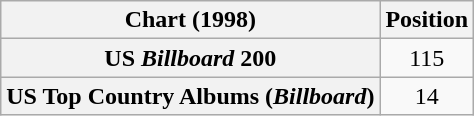<table class="wikitable sortable plainrowheaders" style="text-align:center">
<tr>
<th scope="col">Chart (1998)</th>
<th scope="col">Position</th>
</tr>
<tr>
<th scope="row">US <em>Billboard</em> 200</th>
<td>115</td>
</tr>
<tr>
<th scope="row">US Top Country Albums (<em>Billboard</em>)</th>
<td>14</td>
</tr>
</table>
